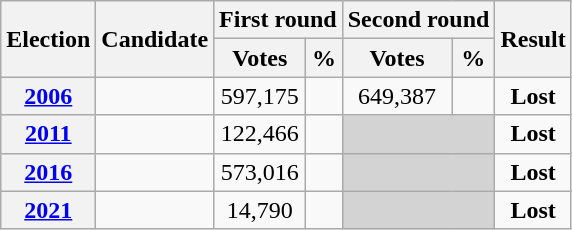<table class=wikitable style=text-align:center>
<tr>
<th rowspan="2"><strong>Election</strong></th>
<th rowspan="2">Candidate</th>
<th colspan="2" scope="col">First round</th>
<th colspan="2">Second round</th>
<th rowspan="2">Result</th>
</tr>
<tr>
<th><strong>Votes</strong></th>
<th><strong>%</strong></th>
<th><strong>Votes</strong></th>
<th><strong>%</strong></th>
</tr>
<tr>
<th><a href='#'>2006</a></th>
<td></td>
<td>597,175</td>
<td></td>
<td>649,387</td>
<td></td>
<td><strong>Lost</strong> </td>
</tr>
<tr>
<th><a href='#'>2011</a></th>
<td></td>
<td>122,466</td>
<td></td>
<td bgcolor=lightgrey colspan=2></td>
<td><strong>Lost</strong> </td>
</tr>
<tr>
<th><a href='#'>2016</a></th>
<td></td>
<td>573,016</td>
<td></td>
<td bgcolor=lightgrey colspan=2></td>
<td><strong>Lost</strong> </td>
</tr>
<tr>
<th><a href='#'>2021</a></th>
<td></td>
<td>14,790</td>
<td></td>
<td bgcolor=lightgrey colspan=2></td>
<td><strong>Lost</strong> </td>
</tr>
</table>
